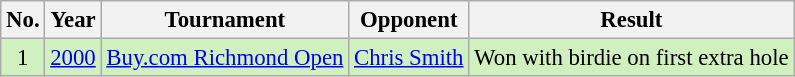<table class="wikitable" style="font-size:95%;">
<tr>
<th>No.</th>
<th>Year</th>
<th>Tournament</th>
<th>Opponent</th>
<th>Result</th>
</tr>
<tr style="background:#D0F0C0;">
<td align=center>1</td>
<td><a href='#'>2000</a></td>
<td><a href='#'>Buy.com Richmond Open</a></td>
<td> <a href='#'>Chris Smith</a></td>
<td>Won with birdie on first extra hole</td>
</tr>
</table>
